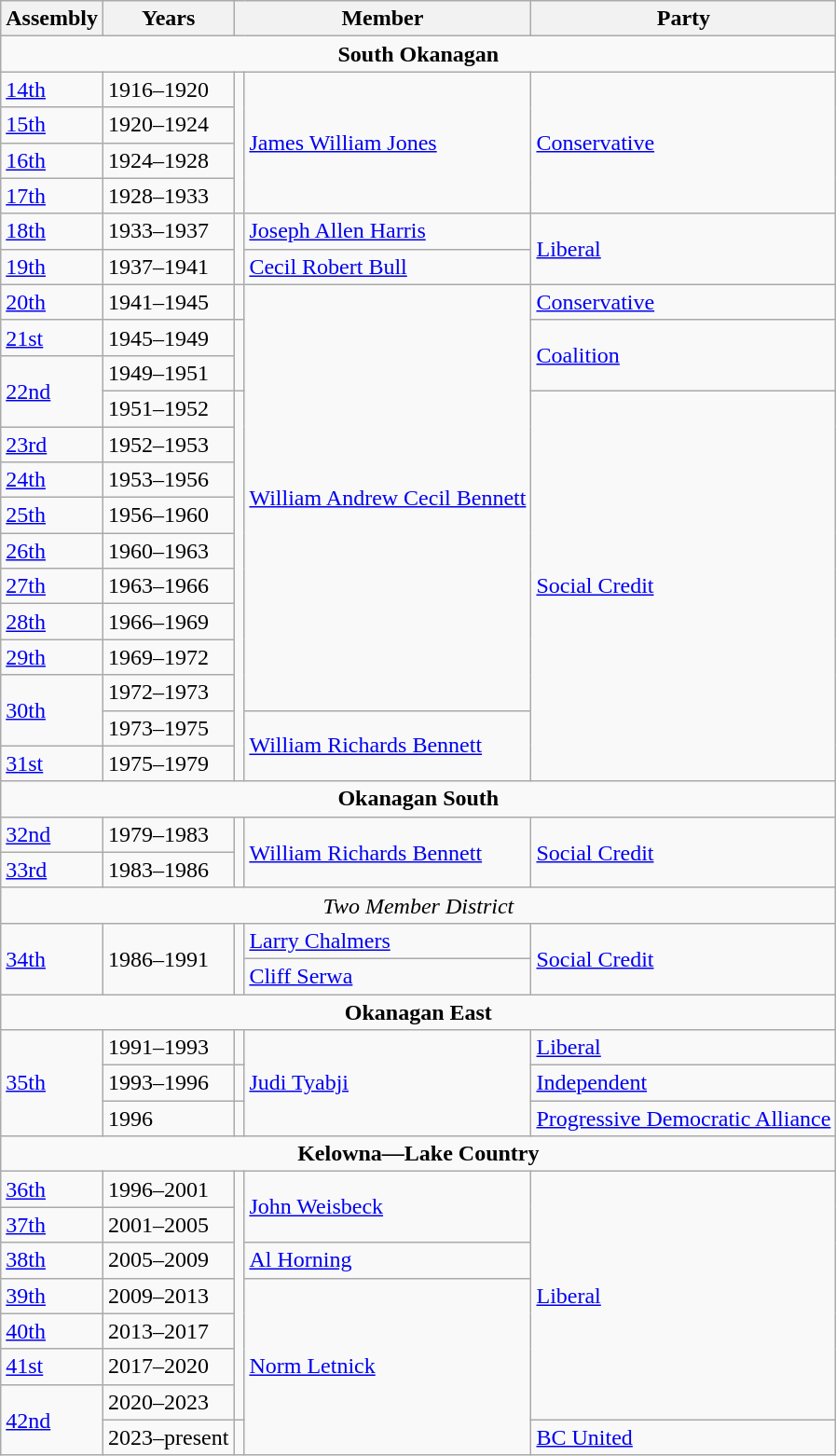<table class="wikitable">
<tr>
<th>Assembly</th>
<th>Years</th>
<th colspan="2">Member</th>
<th>Party</th>
</tr>
<tr>
<td align="center" colspan=5><strong>South Okanagan</strong></td>
</tr>
<tr>
<td><a href='#'>14th</a></td>
<td>1916–1920</td>
<td rowspan=4 ></td>
<td rowspan=4><a href='#'>James William Jones</a></td>
<td rowspan=4><a href='#'>Conservative</a></td>
</tr>
<tr>
<td><a href='#'>15th</a></td>
<td>1920–1924</td>
</tr>
<tr>
<td><a href='#'>16th</a></td>
<td>1924–1928</td>
</tr>
<tr>
<td><a href='#'>17th</a></td>
<td>1928–1933</td>
</tr>
<tr>
<td><a href='#'>18th</a></td>
<td>1933–1937</td>
<td rowspan=2 ></td>
<td><a href='#'>Joseph Allen Harris</a></td>
<td rowspan=2><a href='#'>Liberal</a></td>
</tr>
<tr>
<td><a href='#'>19th</a></td>
<td>1937–1941</td>
<td><a href='#'>Cecil Robert Bull</a></td>
</tr>
<tr>
<td><a href='#'>20th</a></td>
<td>1941–1945</td>
<td></td>
<td rowspan=12><a href='#'>William Andrew Cecil Bennett</a></td>
<td><a href='#'>Conservative</a></td>
</tr>
<tr>
<td><a href='#'>21st</a></td>
<td>1945–1949</td>
<td rowspan=2 ></td>
<td rowspan=2><a href='#'>Coalition</a></td>
</tr>
<tr>
<td rowspan=2><a href='#'>22nd</a></td>
<td>1949–1951</td>
</tr>
<tr>
<td>1951–1952</td>
<td rowspan=11 ></td>
<td rowspan=11><a href='#'>Social Credit</a></td>
</tr>
<tr>
<td><a href='#'>23rd</a></td>
<td>1952–1953</td>
</tr>
<tr>
<td><a href='#'>24th</a></td>
<td>1953–1956</td>
</tr>
<tr>
<td><a href='#'>25th</a></td>
<td>1956–1960</td>
</tr>
<tr>
<td><a href='#'>26th</a></td>
<td>1960–1963</td>
</tr>
<tr>
<td><a href='#'>27th</a></td>
<td>1963–1966</td>
</tr>
<tr>
<td><a href='#'>28th</a></td>
<td>1966–1969</td>
</tr>
<tr>
<td><a href='#'>29th</a></td>
<td>1969–1972</td>
</tr>
<tr>
<td rowspan=2><a href='#'>30th</a></td>
<td>1972–1973</td>
</tr>
<tr>
<td>1973–1975</td>
<td rowspan=2><a href='#'>William Richards Bennett</a></td>
</tr>
<tr>
<td><a href='#'>31st</a></td>
<td>1975–1979</td>
</tr>
<tr>
<td align="center" colspan=5><strong>Okanagan South</strong></td>
</tr>
<tr>
<td><a href='#'>32nd</a></td>
<td>1979–1983</td>
<td rowspan=2 ></td>
<td rowspan=2><a href='#'>William Richards Bennett</a></td>
<td rowspan=2><a href='#'>Social Credit</a></td>
</tr>
<tr>
<td><a href='#'>33rd</a></td>
<td>1983–1986</td>
</tr>
<tr>
<td align="center" colspan=8><em>Two Member District</em></td>
</tr>
<tr>
<td rowspan=2><a href='#'>34th</a></td>
<td rowspan=2>1986–1991</td>
<td rowspan=2 ></td>
<td><a href='#'>Larry Chalmers</a></td>
<td rowspan=2><a href='#'>Social Credit</a></td>
</tr>
<tr>
<td><a href='#'>Cliff Serwa</a></td>
</tr>
<tr>
<td align="center" colspan=5><strong>Okanagan East</strong></td>
</tr>
<tr>
<td rowspan=3><a href='#'>35th</a></td>
<td>1991–1993</td>
<td></td>
<td rowspan=3><a href='#'>Judi Tyabji</a></td>
<td><a href='#'>Liberal</a></td>
</tr>
<tr>
<td>1993–1996</td>
<td></td>
<td><a href='#'>Independent</a></td>
</tr>
<tr>
<td>1996</td>
<td></td>
<td><a href='#'>Progressive Democratic Alliance</a></td>
</tr>
<tr>
<td align="center" colspan=5><strong>Kelowna—Lake Country</strong></td>
</tr>
<tr>
<td><a href='#'>36th</a></td>
<td>1996–2001</td>
<td rowspan=7 ></td>
<td rowspan=2><a href='#'>John Weisbeck</a></td>
<td rowspan=7><a href='#'>Liberal</a></td>
</tr>
<tr>
<td><a href='#'>37th</a></td>
<td>2001–2005</td>
</tr>
<tr>
<td><a href='#'>38th</a></td>
<td>2005–2009</td>
<td><a href='#'>Al Horning</a></td>
</tr>
<tr>
<td><a href='#'>39th</a></td>
<td>2009–2013</td>
<td rowspan=5><a href='#'>Norm Letnick</a></td>
</tr>
<tr>
<td><a href='#'>40th</a></td>
<td>2013–2017</td>
</tr>
<tr>
<td><a href='#'>41st</a></td>
<td>2017–2020</td>
</tr>
<tr>
<td rowspan=2><a href='#'>42nd</a></td>
<td>2020–2023</td>
</tr>
<tr>
<td>2023–present</td>
<td></td>
<td><a href='#'>BC United</a></td>
</tr>
</table>
